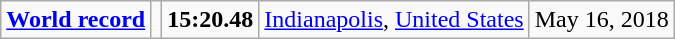<table class="wikitable">
<tr>
<td><strong><a href='#'>World record</a></strong></td>
<td></td>
<td><strong>15:20.48</strong></td>
<td><a href='#'>Indianapolis</a>, <a href='#'>United States</a></td>
<td>May 16, 2018</td>
</tr>
</table>
